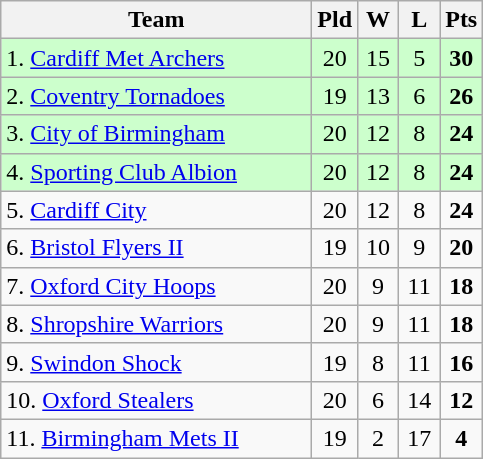<table class="wikitable" style="text-align: center;">
<tr>
<th style="width:200px;">Team</th>
<th style="width:20px;" abbr="Played">Pld</th>
<th style="width:20px;" abbr="Won">W</th>
<th style="width:20px;" abbr="Lost">L</th>
<th style="width:20px;" abbr="Points">Pts</th>
</tr>
<tr style="background:#cfc;">
<td style="text-align:left;">1. <a href='#'>Cardiff Met Archers</a></td>
<td>20</td>
<td>15</td>
<td>5</td>
<td><strong>30</strong></td>
</tr>
<tr style="background:#cfc;">
<td style="text-align:left;">2. <a href='#'>Coventry Tornadoes</a></td>
<td>19</td>
<td>13</td>
<td>6</td>
<td><strong>26</strong></td>
</tr>
<tr style="background:#cfc;">
<td style="text-align:left;">3. <a href='#'>City of Birmingham</a></td>
<td>20</td>
<td>12</td>
<td>8</td>
<td><strong>24</strong></td>
</tr>
<tr style="background:#cfc;">
<td style="text-align:left;">4. <a href='#'>Sporting Club Albion</a></td>
<td>20</td>
<td>12</td>
<td>8</td>
<td><strong>24</strong></td>
</tr>
<tr style="background:;">
<td style="text-align:left;">5. <a href='#'>Cardiff City</a></td>
<td>20</td>
<td>12</td>
<td>8</td>
<td><strong>24</strong></td>
</tr>
<tr style="background:;">
<td style="text-align:left;">6. <a href='#'>Bristol Flyers II</a></td>
<td>19</td>
<td>10</td>
<td>9</td>
<td><strong>20</strong></td>
</tr>
<tr style="background: ;">
<td style="text-align:left;">7. <a href='#'>Oxford City Hoops</a></td>
<td>20</td>
<td>9</td>
<td>11</td>
<td><strong>18</strong></td>
</tr>
<tr style="background: ;">
<td style="text-align:left;">8. <a href='#'>Shropshire Warriors</a></td>
<td>20</td>
<td>9</td>
<td>11</td>
<td><strong>18</strong></td>
</tr>
<tr style="background: ;">
<td style="text-align:left;">9. <a href='#'>Swindon Shock</a></td>
<td>19</td>
<td>8</td>
<td>11</td>
<td><strong>16</strong></td>
</tr>
<tr style="background: ;">
<td style="text-align:left;">10. <a href='#'>Oxford Stealers</a></td>
<td>20</td>
<td>6</td>
<td>14</td>
<td><strong>12</strong></td>
</tr>
<tr style="background: ;">
<td style="text-align:left;">11. <a href='#'>Birmingham Mets II</a></td>
<td>19</td>
<td>2</td>
<td>17</td>
<td><strong>4</strong></td>
</tr>
</table>
